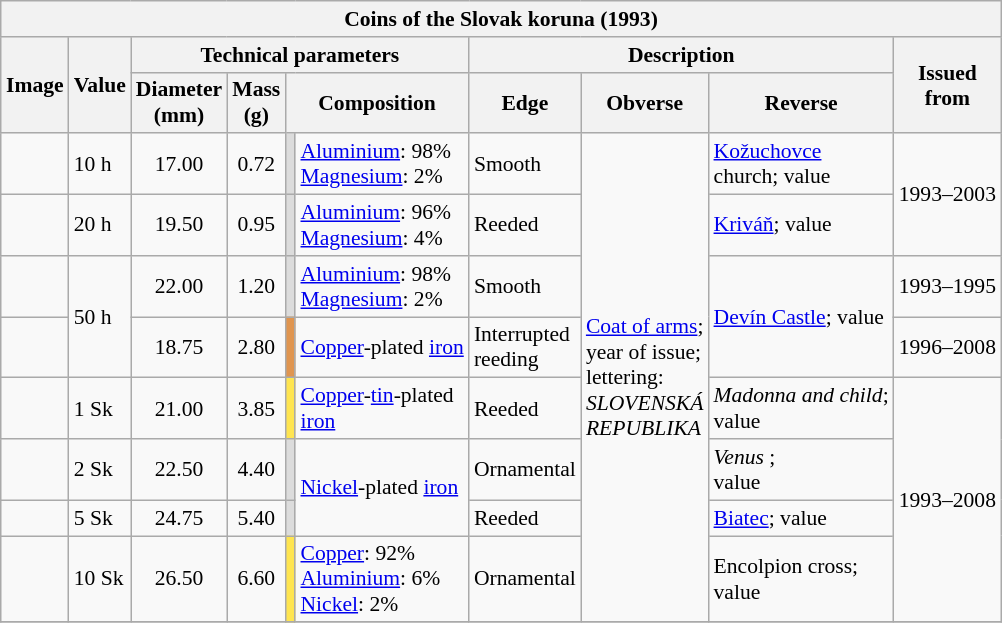<table class="wikitable" style="margin:auto; font-size:90%; border-width:1px;">
<tr>
<th colspan="12">Coins of the Slovak koruna (1993)<br></th>
</tr>
<tr>
<th rowspan=2>Image</th>
<th rowspan=2>Value</th>
<th colspan=4>Technical parameters</th>
<th colspan=3>Description</th>
<th rowspan=2>Issued<br>from</th>
</tr>
<tr>
<th>Diameter<br>(mm)</th>
<th>Mass<br>(g)</th>
<th colspan=2>Composition</th>
<th>Edge</th>
<th>Obverse</th>
<th>Reverse</th>
</tr>
<tr>
<td></td>
<td>10 h</td>
<td align=center>17.00</td>
<td align=center>0.72</td>
<td style="background-color:#dcdcdc;"></td>
<td><a href='#'>Aluminium</a>: 98%<br><a href='#'>Magnesium</a>: 2%</td>
<td>Smooth</td>
<td rowspan=8><a href='#'>Coat of arms</a>;<br>year of issue;<br>lettering:<br><em>SLOVENSKÁ<br>REPUBLIKA</em></td>
<td><a href='#'>Kožuchovce</a><br>church; value</td>
<td rowspan=2>1993–2003</td>
</tr>
<tr>
<td></td>
<td>20 h</td>
<td align=center>19.50</td>
<td align=center>0.95</td>
<td style="background-color:#dcdcdc;"></td>
<td><a href='#'>Aluminium</a>: 96%<br><a href='#'>Magnesium</a>: 4%</td>
<td>Reeded</td>
<td><a href='#'>Kriváň</a>; value</td>
</tr>
<tr>
<td></td>
<td rowspan=2>50 h</td>
<td align=center>22.00</td>
<td align=center>1.20</td>
<td style="background-color:#dcdcdc;"></td>
<td><a href='#'>Aluminium</a>: 98%<br><a href='#'>Magnesium</a>: 2%</td>
<td>Smooth</td>
<td rowspan=2><a href='#'>Devín Castle</a>; value</td>
<td>1993–1995</td>
</tr>
<tr>
<td></td>
<td align=center>18.75</td>
<td align=center>2.80</td>
<td style="background-color:#e0954f;"></td>
<td><a href='#'>Copper</a>-plated <a href='#'>iron</a></td>
<td>Interrupted<br>reeding</td>
<td>1996–2008</td>
</tr>
<tr>
<td></td>
<td>1 Sk</td>
<td align=center>21.00</td>
<td align=center>3.85</td>
<td style="background-color:#ffe550;"></td>
<td><a href='#'>Copper</a>-<a href='#'>tin</a>-plated<br><a href='#'>iron</a></td>
<td>Reeded</td>
<td><em>Madonna and child</em>;<br>value</td>
<td rowspan=4>1993–2008</td>
</tr>
<tr>
<td></td>
<td>2 Sk</td>
<td align=center>22.50</td>
<td align=center>4.40</td>
<td style="background-color:#dcdcdc;"></td>
<td rowspan=2><a href='#'>Nickel</a>-plated <a href='#'>iron</a></td>
<td>Ornamental</td>
<td><em>Venus</em> ;<br>value</td>
</tr>
<tr>
<td></td>
<td>5 Sk</td>
<td align=center>24.75</td>
<td align=center>5.40</td>
<td style="background-color:#dcdcdc;"></td>
<td>Reeded</td>
<td><a href='#'>Biatec</a>; value</td>
</tr>
<tr>
<td></td>
<td>10 Sk</td>
<td align=center>26.50</td>
<td align=center>6.60</td>
<td style="background-color:#ffe550;"></td>
<td><a href='#'>Copper</a>: 92%<br><a href='#'>Aluminium</a>: 6%<br><a href='#'>Nickel</a>: 2%</td>
<td>Ornamental</td>
<td>Encolpion cross;<br>value</td>
</tr>
<tr>
</tr>
</table>
